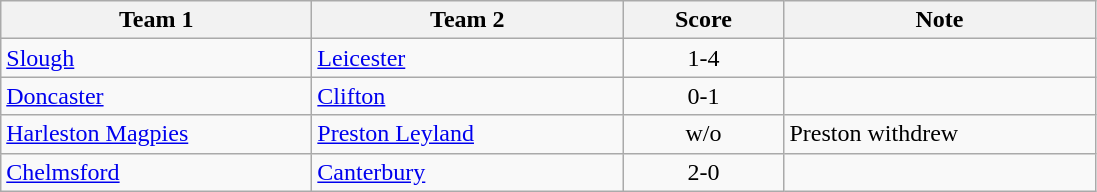<table class="wikitable" style="font-size: 100%">
<tr>
<th width=200>Team 1</th>
<th width=200>Team 2</th>
<th width=100>Score</th>
<th width=200>Note</th>
</tr>
<tr>
<td><a href='#'>Slough</a></td>
<td><a href='#'>Leicester</a></td>
<td align=center>1-4</td>
<td></td>
</tr>
<tr>
<td><a href='#'>Doncaster</a></td>
<td><a href='#'>Clifton</a></td>
<td align=center>0-1</td>
<td></td>
</tr>
<tr>
<td><a href='#'>Harleston Magpies</a></td>
<td><a href='#'>Preston Leyland</a></td>
<td align=center>w/o</td>
<td>Preston withdrew</td>
</tr>
<tr>
<td><a href='#'>Chelmsford</a></td>
<td><a href='#'>Canterbury</a></td>
<td align=center>2-0</td>
<td></td>
</tr>
</table>
